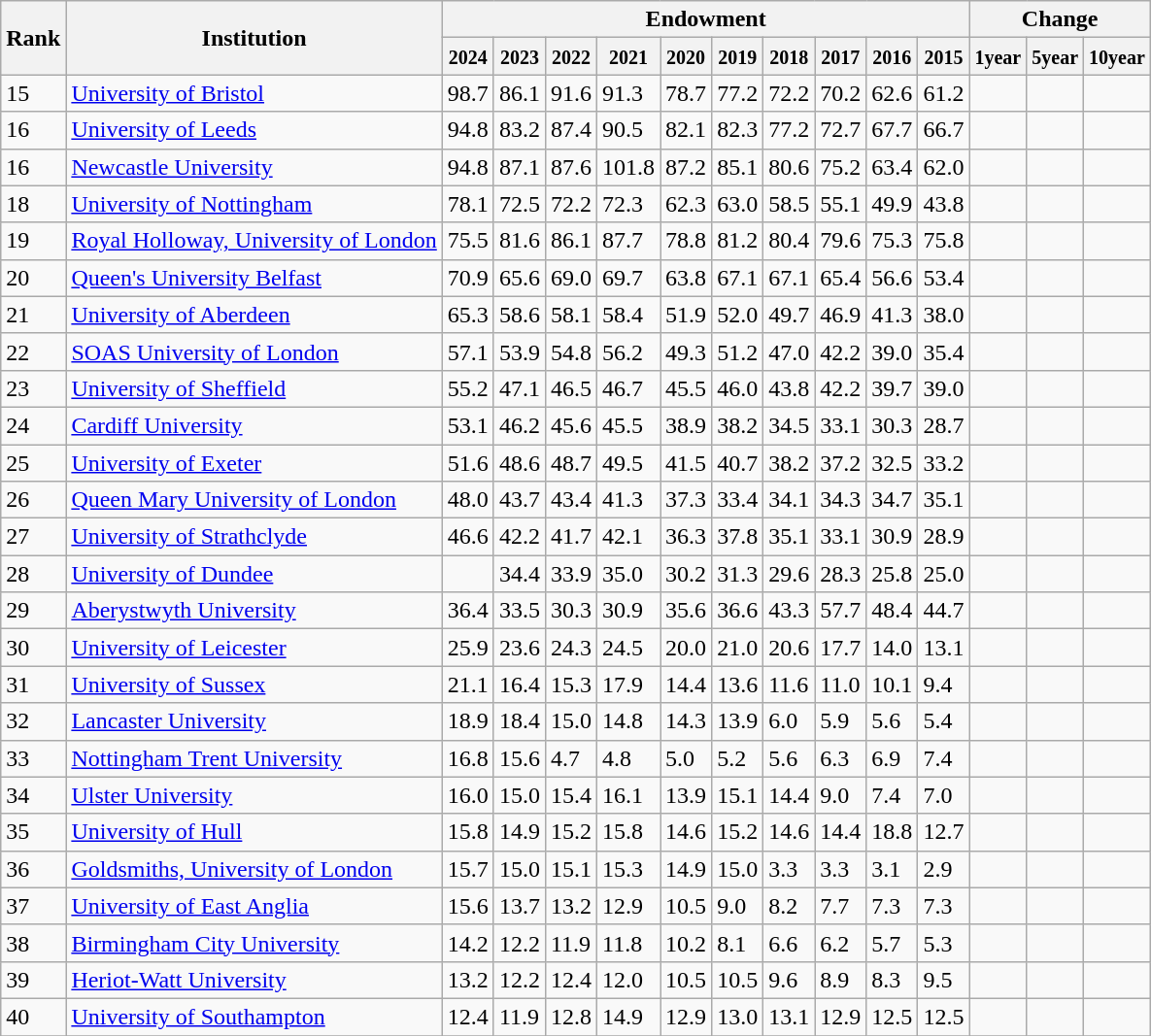<table class="wikitable sortable col1center col13right col14right col15right">
<tr>
<th rowspan=2 scope=col>Rank</th>
<th rowspan=2 scope=col>Institution</th>
<th colspan=10 scope=colgroup class=unsortable>Endowment <small></small></th>
<th colspan=3 scope=colgroup class=unsortable>Change</th>
</tr>
<tr>
<th scope=col><small>2024</small></th>
<th scope=col><small>2023</small></th>
<th scope=col><small>2022</small></th>
<th scope=col><small>2021</small></th>
<th scope=col><small>2020</small></th>
<th scope=col><small>2019</small></th>
<th scope=col><small>2018</small></th>
<th scope=col><small>2017</small></th>
<th scope=col><small>2016</small></th>
<th scope=col><small>2015</small></th>
<th scope=col><small>1year</small></th>
<th scope=col><small>5year</small></th>
<th scope=col><small>10year</small></th>
</tr>
<tr>
<td>15</td>
<td><a href='#'>University of Bristol</a></td>
<td>98.7</td>
<td>86.1</td>
<td>91.6</td>
<td>91.3</td>
<td>78.7</td>
<td>77.2</td>
<td>72.2</td>
<td>70.2</td>
<td>62.6</td>
<td>61.2</td>
<td></td>
<td></td>
<td></td>
</tr>
<tr>
<td>16</td>
<td><a href='#'>University of Leeds</a></td>
<td>94.8</td>
<td>83.2</td>
<td>87.4</td>
<td>90.5</td>
<td>82.1</td>
<td>82.3</td>
<td>77.2</td>
<td>72.7</td>
<td>67.7</td>
<td>66.7</td>
<td></td>
<td></td>
<td></td>
</tr>
<tr>
<td>16</td>
<td><a href='#'>Newcastle University</a></td>
<td>94.8</td>
<td>87.1</td>
<td>87.6</td>
<td>101.8</td>
<td>87.2</td>
<td>85.1</td>
<td>80.6</td>
<td>75.2</td>
<td>63.4</td>
<td>62.0</td>
<td></td>
<td></td>
<td></td>
</tr>
<tr>
<td>18</td>
<td><a href='#'>University of Nottingham</a></td>
<td>78.1</td>
<td>72.5</td>
<td>72.2</td>
<td>72.3</td>
<td>62.3</td>
<td>63.0</td>
<td>58.5</td>
<td>55.1</td>
<td>49.9</td>
<td>43.8</td>
<td></td>
<td></td>
<td></td>
</tr>
<tr>
<td>19</td>
<td><a href='#'>Royal Holloway, University of London</a></td>
<td>75.5</td>
<td>81.6</td>
<td>86.1</td>
<td>87.7</td>
<td>78.8</td>
<td>81.2</td>
<td>80.4</td>
<td>79.6</td>
<td>75.3</td>
<td>75.8</td>
<td></td>
<td></td>
<td></td>
</tr>
<tr>
<td>20</td>
<td><a href='#'>Queen's University Belfast</a></td>
<td>70.9</td>
<td>65.6</td>
<td>69.0</td>
<td>69.7</td>
<td>63.8</td>
<td>67.1</td>
<td>67.1</td>
<td>65.4</td>
<td>56.6</td>
<td>53.4</td>
<td></td>
<td></td>
<td></td>
</tr>
<tr>
<td>21</td>
<td><a href='#'>University of Aberdeen</a></td>
<td>65.3</td>
<td>58.6</td>
<td>58.1</td>
<td>58.4</td>
<td>51.9</td>
<td>52.0</td>
<td>49.7</td>
<td>46.9</td>
<td>41.3</td>
<td>38.0</td>
<td></td>
<td></td>
<td></td>
</tr>
<tr>
<td>22</td>
<td><a href='#'>SOAS University of London</a></td>
<td>57.1</td>
<td>53.9</td>
<td>54.8</td>
<td>56.2</td>
<td>49.3</td>
<td>51.2</td>
<td>47.0</td>
<td>42.2</td>
<td>39.0</td>
<td>35.4</td>
<td></td>
<td></td>
<td></td>
</tr>
<tr>
<td>23</td>
<td><a href='#'>University of Sheffield</a></td>
<td>55.2</td>
<td>47.1</td>
<td>46.5</td>
<td>46.7</td>
<td>45.5</td>
<td>46.0</td>
<td>43.8</td>
<td>42.2</td>
<td>39.7</td>
<td>39.0</td>
<td></td>
<td></td>
<td></td>
</tr>
<tr>
<td>24</td>
<td><a href='#'>Cardiff University</a></td>
<td>53.1</td>
<td>46.2</td>
<td>45.6</td>
<td>45.5</td>
<td>38.9</td>
<td>38.2</td>
<td>34.5</td>
<td>33.1</td>
<td>30.3</td>
<td>28.7</td>
<td></td>
<td></td>
<td></td>
</tr>
<tr>
<td>25</td>
<td><a href='#'>University of Exeter</a></td>
<td>51.6</td>
<td>48.6</td>
<td>48.7</td>
<td>49.5</td>
<td>41.5</td>
<td>40.7</td>
<td>38.2</td>
<td>37.2</td>
<td>32.5</td>
<td>33.2</td>
<td></td>
<td></td>
<td></td>
</tr>
<tr>
<td>26</td>
<td><a href='#'>Queen Mary University of London</a></td>
<td>48.0</td>
<td>43.7</td>
<td>43.4</td>
<td>41.3</td>
<td>37.3</td>
<td>33.4</td>
<td>34.1</td>
<td>34.3</td>
<td>34.7</td>
<td>35.1</td>
<td></td>
<td></td>
<td></td>
</tr>
<tr>
<td>27</td>
<td><a href='#'>University of Strathclyde</a></td>
<td>46.6</td>
<td>42.2</td>
<td>41.7</td>
<td>42.1</td>
<td>36.3</td>
<td>37.8</td>
<td>35.1</td>
<td>33.1</td>
<td>30.9</td>
<td>28.9</td>
<td></td>
<td></td>
<td></td>
</tr>
<tr>
<td>28</td>
<td><a href='#'>University of Dundee</a></td>
<td></td>
<td>34.4</td>
<td>33.9</td>
<td>35.0</td>
<td>30.2</td>
<td>31.3</td>
<td>29.6</td>
<td>28.3</td>
<td>25.8</td>
<td>25.0</td>
<td></td>
<td></td>
<td></td>
</tr>
<tr>
<td>29</td>
<td><a href='#'>Aberystwyth University</a></td>
<td>36.4</td>
<td>33.5</td>
<td>30.3</td>
<td>30.9</td>
<td>35.6</td>
<td>36.6</td>
<td>43.3</td>
<td>57.7</td>
<td>48.4</td>
<td>44.7</td>
<td></td>
<td></td>
<td></td>
</tr>
<tr>
<td>30</td>
<td><a href='#'>University of Leicester</a></td>
<td>25.9</td>
<td>23.6</td>
<td>24.3</td>
<td>24.5</td>
<td>20.0</td>
<td>21.0</td>
<td>20.6</td>
<td>17.7</td>
<td>14.0</td>
<td>13.1</td>
<td></td>
<td></td>
<td></td>
</tr>
<tr>
<td>31</td>
<td><a href='#'>University of Sussex</a></td>
<td>21.1</td>
<td>16.4</td>
<td>15.3</td>
<td>17.9</td>
<td>14.4</td>
<td>13.6</td>
<td>11.6</td>
<td>11.0</td>
<td>10.1</td>
<td>9.4</td>
<td></td>
<td></td>
<td></td>
</tr>
<tr>
<td>32</td>
<td><a href='#'>Lancaster University</a></td>
<td>18.9</td>
<td>18.4</td>
<td>15.0</td>
<td>14.8</td>
<td>14.3</td>
<td>13.9</td>
<td>6.0</td>
<td>5.9</td>
<td>5.6</td>
<td>5.4</td>
<td></td>
<td></td>
<td></td>
</tr>
<tr>
<td>33</td>
<td><a href='#'>Nottingham Trent University</a></td>
<td>16.8</td>
<td>15.6</td>
<td>4.7</td>
<td>4.8</td>
<td>5.0</td>
<td>5.2</td>
<td>5.6</td>
<td>6.3</td>
<td>6.9</td>
<td>7.4</td>
<td></td>
<td></td>
<td></td>
</tr>
<tr>
<td>34</td>
<td><a href='#'>Ulster University</a></td>
<td>16.0</td>
<td>15.0</td>
<td>15.4</td>
<td>16.1</td>
<td>13.9</td>
<td>15.1</td>
<td>14.4</td>
<td>9.0</td>
<td>7.4</td>
<td>7.0</td>
<td></td>
<td></td>
<td></td>
</tr>
<tr>
<td>35</td>
<td><a href='#'>University of Hull</a></td>
<td>15.8</td>
<td>14.9</td>
<td>15.2</td>
<td>15.8</td>
<td>14.6</td>
<td>15.2</td>
<td>14.6</td>
<td>14.4</td>
<td>18.8</td>
<td>12.7</td>
<td></td>
<td></td>
<td></td>
</tr>
<tr>
<td>36</td>
<td><a href='#'>Goldsmiths, University of London</a></td>
<td>15.7</td>
<td>15.0</td>
<td>15.1</td>
<td>15.3</td>
<td>14.9</td>
<td>15.0</td>
<td>3.3</td>
<td>3.3</td>
<td>3.1</td>
<td>2.9</td>
<td></td>
<td></td>
<td></td>
</tr>
<tr>
<td>37</td>
<td><a href='#'>University of East Anglia</a></td>
<td>15.6</td>
<td>13.7</td>
<td>13.2</td>
<td>12.9</td>
<td>10.5</td>
<td>9.0</td>
<td>8.2</td>
<td>7.7</td>
<td>7.3</td>
<td>7.3</td>
<td></td>
<td></td>
<td></td>
</tr>
<tr>
<td>38</td>
<td><a href='#'>Birmingham City University</a></td>
<td>14.2</td>
<td>12.2</td>
<td>11.9</td>
<td>11.8</td>
<td>10.2</td>
<td>8.1</td>
<td>6.6</td>
<td>6.2</td>
<td>5.7</td>
<td>5.3</td>
<td></td>
<td></td>
<td></td>
</tr>
<tr>
<td>39</td>
<td><a href='#'>Heriot-Watt University</a></td>
<td>13.2</td>
<td>12.2</td>
<td>12.4</td>
<td>12.0</td>
<td>10.5</td>
<td>10.5</td>
<td>9.6</td>
<td>8.9</td>
<td>8.3</td>
<td>9.5</td>
<td></td>
<td></td>
<td></td>
</tr>
<tr>
<td>40</td>
<td><a href='#'>University of Southampton</a></td>
<td>12.4</td>
<td>11.9</td>
<td>12.8</td>
<td>14.9</td>
<td>12.9</td>
<td>13.0</td>
<td>13.1</td>
<td>12.9</td>
<td>12.5</td>
<td>12.5</td>
<td></td>
<td></td>
<td></td>
</tr>
<tr>
</tr>
</table>
